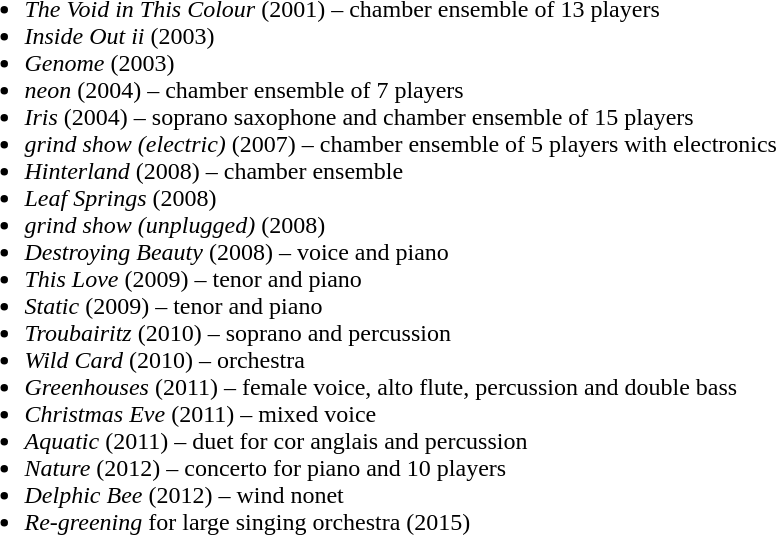<table>
<tr>
<td valign="top"><br><ul><li><em>The Void in This Colour</em> (2001) – chamber ensemble of 13 players</li><li><em>Inside Out ii</em> (2003)</li><li><em>Genome</em> (2003)</li><li><em>neon</em> (2004) – chamber ensemble of 7 players</li><li><em>Iris</em> (2004) – soprano saxophone and chamber ensemble of 15 players</li><li><em>grind show (electric) </em>(2007) <em>– </em>chamber ensemble of 5 players with electronics</li><li><em>Hinterland</em> (2008) – chamber ensemble</li><li><em>Leaf Springs</em> (2008)</li><li><em>grind show (unplugged) </em>(2008)</li><li><em>Destroying Beauty </em>(2008) – voice and piano </li><li><em>This Love </em>(2009) – tenor and piano </li><li><em>Static </em>(2009) – tenor and piano </li><li><em>Troubairitz </em>(2010) – soprano and percussion </li><li><em>Wild Card</em> (2010) – orchestra</li><li><em>Greenhouses </em>(2011) – female voice, alto flute, percussion and double bass</li><li><em>Christmas Eve </em>(2011) – mixed voice</li><li><em>Aquatic </em>(2011) – duet for cor anglais and percussion </li><li><em>Nature </em>(2012) – concerto for piano and 10 players </li><li><em>Delphic Bee </em>(2012) – wind nonet </li><li><em>Re-greening</em> for large singing orchestra (2015)</li></ul></td>
</tr>
</table>
